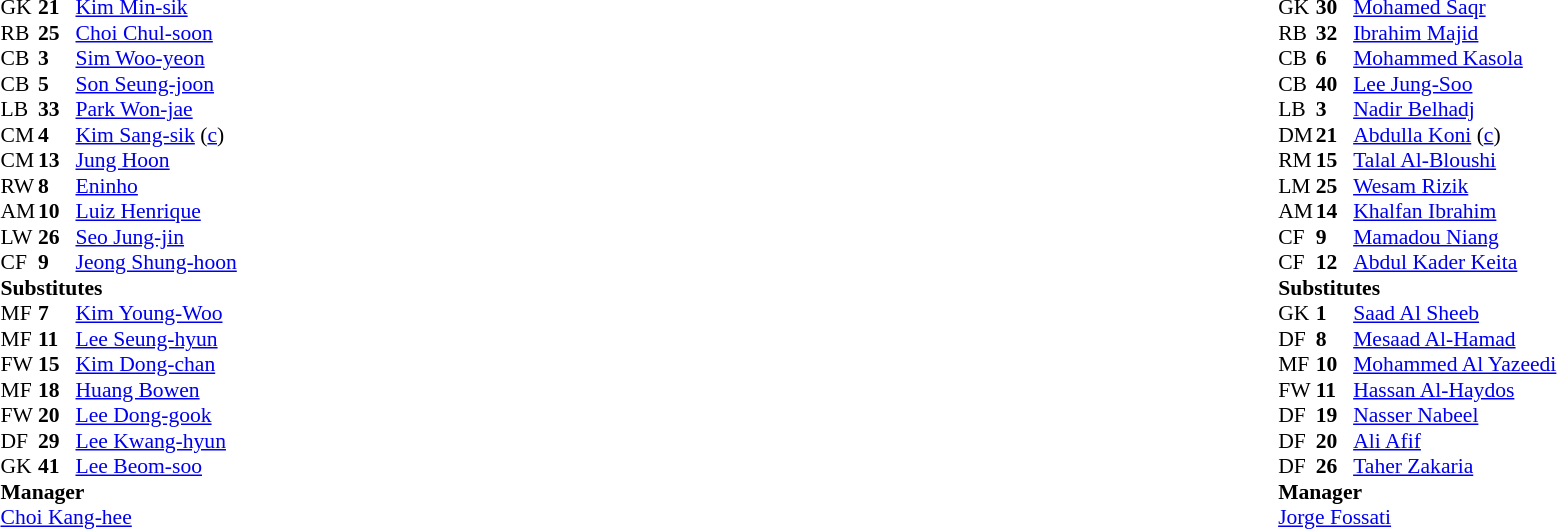<table width="100%">
<tr>
<td valign="top" width="50%"><br><table style="font-size: 90%" cellspacing="0" cellpadding="0">
<tr>
<th width=25></th>
<th width=25></th>
</tr>
<tr>
<td>GK</td>
<td><strong>21</strong></td>
<td> <a href='#'>Kim Min-sik</a></td>
</tr>
<tr>
<td>RB</td>
<td><strong>25</strong></td>
<td> <a href='#'>Choi Chul-soon</a></td>
</tr>
<tr>
<td>CB</td>
<td><strong>3</strong></td>
<td> <a href='#'>Sim Woo-yeon</a></td>
</tr>
<tr>
<td>CB</td>
<td><strong>5</strong></td>
<td> <a href='#'>Son Seung-joon</a></td>
</tr>
<tr>
<td>LB</td>
<td><strong>33</strong></td>
<td> <a href='#'>Park Won-jae</a></td>
<td></td>
</tr>
<tr>
<td>CM</td>
<td><strong>4</strong></td>
<td> <a href='#'>Kim Sang-sik</a> (<a href='#'>c</a>)</td>
<td></td>
</tr>
<tr>
<td>CM</td>
<td><strong>13</strong></td>
<td> <a href='#'>Jung Hoon</a></td>
<td></td>
<td></td>
</tr>
<tr>
<td>RW</td>
<td><strong>8</strong></td>
<td> <a href='#'>Eninho</a></td>
<td></td>
</tr>
<tr>
<td>AM</td>
<td><strong>10</strong></td>
<td> <a href='#'>Luiz Henrique</a></td>
<td></td>
<td></td>
</tr>
<tr>
<td>LW</td>
<td><strong>26</strong></td>
<td> <a href='#'>Seo Jung-jin</a></td>
<td></td>
<td></td>
</tr>
<tr>
<td>CF</td>
<td><strong>9</strong></td>
<td> <a href='#'>Jeong Shung-hoon</a></td>
</tr>
<tr>
<td colspan=3><strong>Substitutes</strong></td>
</tr>
<tr>
<td>MF</td>
<td><strong>7</strong></td>
<td> <a href='#'>Kim Young-Woo</a></td>
</tr>
<tr>
<td>MF</td>
<td><strong>11</strong></td>
<td> <a href='#'>Lee Seung-hyun</a></td>
<td></td>
<td></td>
</tr>
<tr>
<td>FW</td>
<td><strong>15</strong></td>
<td> <a href='#'>Kim Dong-chan</a></td>
<td></td>
<td></td>
</tr>
<tr>
<td>MF</td>
<td><strong>18</strong></td>
<td> <a href='#'>Huang Bowen</a></td>
</tr>
<tr>
<td>FW</td>
<td><strong>20</strong></td>
<td> <a href='#'>Lee Dong-gook</a></td>
<td></td>
<td></td>
</tr>
<tr>
<td>DF</td>
<td><strong>29</strong></td>
<td> <a href='#'>Lee Kwang-hyun</a></td>
</tr>
<tr>
<td>GK</td>
<td><strong>41</strong></td>
<td> <a href='#'>Lee Beom-soo</a></td>
</tr>
<tr>
<td colspan=3><strong>Manager</strong></td>
</tr>
<tr>
<td colspan=4> <a href='#'>Choi Kang-hee</a></td>
</tr>
</table>
</td>
<td><br><table style="font-size: 90%" cellspacing="0" cellpadding="0" align=center>
<tr>
<th width=25></th>
<th width=25></th>
</tr>
<tr>
<td>GK</td>
<td><strong>30</strong></td>
<td> <a href='#'>Mohamed Saqr</a></td>
</tr>
<tr>
<td>RB</td>
<td><strong>32</strong></td>
<td> <a href='#'>Ibrahim Majid</a></td>
<td></td>
</tr>
<tr>
<td>CB</td>
<td><strong>6</strong></td>
<td> <a href='#'>Mohammed Kasola</a></td>
<td></td>
<td></td>
</tr>
<tr>
<td>CB</td>
<td><strong>40</strong></td>
<td> <a href='#'>Lee Jung-Soo</a></td>
</tr>
<tr>
<td>LB</td>
<td><strong>3</strong></td>
<td> <a href='#'>Nadir Belhadj</a></td>
</tr>
<tr>
<td>DM</td>
<td><strong>21</strong></td>
<td> <a href='#'>Abdulla Koni</a> (<a href='#'>c</a>)</td>
</tr>
<tr>
<td>RM</td>
<td><strong>15</strong></td>
<td> <a href='#'>Talal Al-Bloushi</a></td>
<td></td>
</tr>
<tr>
<td>LM</td>
<td><strong>25</strong></td>
<td> <a href='#'>Wesam Rizik</a></td>
</tr>
<tr>
<td>AM</td>
<td><strong>14</strong></td>
<td> <a href='#'>Khalfan Ibrahim</a></td>
<td></td>
<td></td>
</tr>
<tr>
<td>CF</td>
<td><strong>9</strong></td>
<td> <a href='#'>Mamadou Niang</a></td>
</tr>
<tr>
<td>CF</td>
<td><strong>12</strong></td>
<td> <a href='#'>Abdul Kader Keita</a></td>
<td></td>
<td></td>
</tr>
<tr>
<td colspan=3><strong>Substitutes</strong></td>
</tr>
<tr>
<td>GK</td>
<td><strong>1</strong></td>
<td> <a href='#'>Saad Al Sheeb</a></td>
</tr>
<tr>
<td>DF</td>
<td><strong>8</strong></td>
<td> <a href='#'>Mesaad Al-Hamad</a></td>
</tr>
<tr>
<td>MF</td>
<td><strong>10</strong></td>
<td> <a href='#'>Mohammed Al Yazeedi</a></td>
</tr>
<tr>
<td>FW</td>
<td><strong>11</strong></td>
<td> <a href='#'>Hassan Al-Haydos</a></td>
<td></td>
<td></td>
</tr>
<tr>
<td>DF</td>
<td><strong>19</strong></td>
<td> <a href='#'>Nasser Nabeel</a></td>
</tr>
<tr>
<td>DF</td>
<td><strong>20</strong></td>
<td> <a href='#'>Ali Afif</a></td>
<td></td>
<td></td>
</tr>
<tr>
<td>DF</td>
<td><strong>26</strong></td>
<td> <a href='#'>Taher Zakaria</a></td>
<td></td>
<td></td>
</tr>
<tr>
<td colspan=3><strong>Manager</strong></td>
</tr>
<tr>
<td colspan=4> <a href='#'>Jorge Fossati</a></td>
</tr>
</table>
</td>
</tr>
</table>
